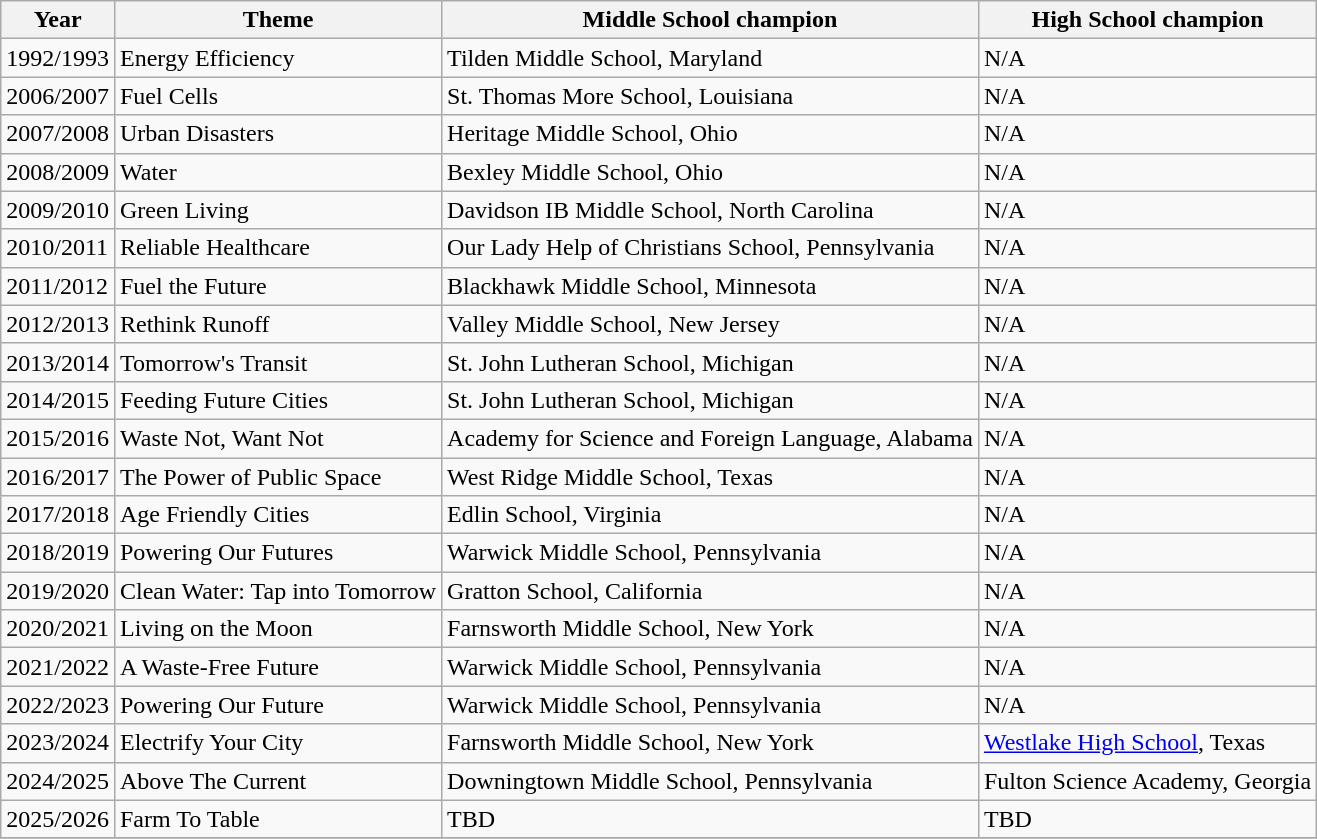<table class="wikitable">
<tr>
<th>Year</th>
<th>Theme</th>
<th>Middle School champion</th>
<th>High School champion</th>
</tr>
<tr>
<td>1992/1993</td>
<td>Energy Efficiency</td>
<td>Tilden Middle School, Maryland</td>
<td>N/A</td>
</tr>
<tr>
<td>2006/2007</td>
<td>Fuel Cells</td>
<td>St. Thomas More School, Louisiana</td>
<td>N/A</td>
</tr>
<tr>
<td>2007/2008</td>
<td>Urban Disasters</td>
<td>Heritage Middle School, Ohio</td>
<td>N/A</td>
</tr>
<tr>
<td>2008/2009</td>
<td>Water</td>
<td>Bexley Middle School, Ohio</td>
<td>N/A</td>
</tr>
<tr>
<td>2009/2010</td>
<td>Green Living</td>
<td>Davidson IB Middle School, North Carolina</td>
<td>N/A</td>
</tr>
<tr>
<td>2010/2011</td>
<td>Reliable Healthcare</td>
<td>Our Lady Help of Christians School, Pennsylvania</td>
<td>N/A</td>
</tr>
<tr>
<td>2011/2012</td>
<td>Fuel the Future</td>
<td>Blackhawk Middle School, Minnesota</td>
<td>N/A</td>
</tr>
<tr>
<td>2012/2013</td>
<td>Rethink Runoff</td>
<td>Valley Middle School, New Jersey</td>
<td>N/A</td>
</tr>
<tr>
<td>2013/2014</td>
<td>Tomorrow's Transit</td>
<td>St. John Lutheran School, Michigan</td>
<td>N/A</td>
</tr>
<tr>
<td>2014/2015</td>
<td>Feeding Future Cities</td>
<td>St. John Lutheran School, Michigan</td>
<td>N/A</td>
</tr>
<tr>
<td>2015/2016</td>
<td>Waste Not, Want Not</td>
<td>Academy for Science and Foreign Language, Alabama</td>
<td>N/A</td>
</tr>
<tr>
<td>2016/2017</td>
<td>The Power of Public Space</td>
<td>West Ridge Middle School, Texas</td>
<td>N/A</td>
</tr>
<tr>
<td>2017/2018</td>
<td>Age Friendly Cities</td>
<td>Edlin School, Virginia</td>
<td>N/A</td>
</tr>
<tr>
<td>2018/2019</td>
<td>Powering Our Futures</td>
<td>Warwick Middle School, Pennsylvania</td>
<td>N/A</td>
</tr>
<tr>
<td>2019/2020</td>
<td>Clean Water: Tap into Tomorrow</td>
<td>Gratton School, California</td>
<td>N/A</td>
</tr>
<tr>
<td>2020/2021</td>
<td>Living on the Moon</td>
<td>Farnsworth Middle School, New York</td>
<td>N/A</td>
</tr>
<tr>
<td>2021/2022</td>
<td>A Waste-Free Future</td>
<td>Warwick Middle School, Pennsylvania</td>
<td>N/A</td>
</tr>
<tr>
<td>2022/2023</td>
<td>Powering Our Future</td>
<td>Warwick Middle School, Pennsylvania</td>
<td>N/A</td>
</tr>
<tr>
<td>2023/2024</td>
<td>Electrify Your City</td>
<td>Farnsworth Middle School, New York</td>
<td><a href='#'>Westlake High School</a>, Texas</td>
</tr>
<tr>
<td>2024/2025</td>
<td>Above The Current</td>
<td>Downingtown Middle School, Pennsylvania</td>
<td>Fulton Science Academy, Georgia</td>
</tr>
<tr>
<td>2025/2026</td>
<td>Farm To Table</td>
<td>TBD</td>
<td>TBD</td>
</tr>
<tr>
</tr>
</table>
